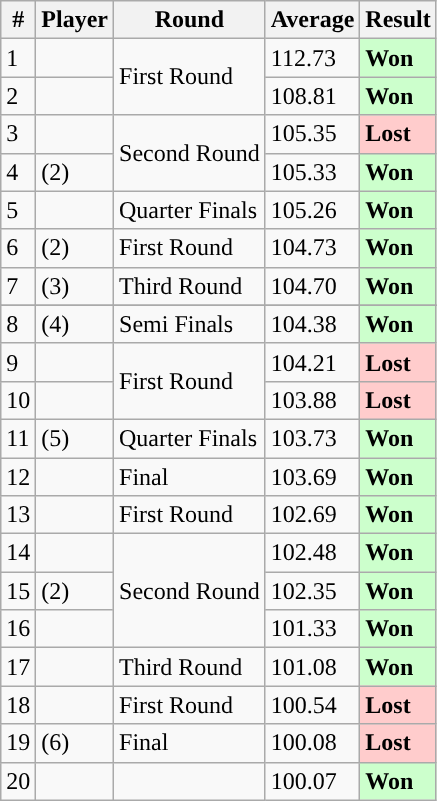<table class ="wikitable sortable">
<tr>
<th>#</th>
<th>Player</th>
<th>Round</th>
<th>Average</th>
<th>Result</th>
</tr>
<tr>
<td>1</td>
<td></td>
<td Rowspan=2>First Round</td>
<td>112.73</td>
<td style="background:#CCFFCC;"><strong>Won</strong></td>
</tr>
<tr>
<td>2</td>
<td></td>
<td>108.81</td>
<td style="background:#CCFFCC;"><strong>Won</strong></td>
</tr>
<tr>
<td>3</td>
<td></td>
<td Rowspan=2>Second Round</td>
<td>105.35</td>
<td style="background:#FFccCC;"><strong>Lost</strong></td>
</tr>
<tr>
<td>4</td>
<td> (2)</td>
<td>105.33</td>
<td style="background:#CCFFCC;"><strong>Won</strong></td>
</tr>
<tr>
<td>5</td>
<td></td>
<td>Quarter Finals</td>
<td>105.26</td>
<td style="background:#CCFFCC;"><strong>Won</strong></td>
</tr>
<tr>
<td>6</td>
<td> (2)</td>
<td>First Round</td>
<td>104.73</td>
<td style="background:#CCFFCC;"><strong>Won</strong></td>
</tr>
<tr>
<td>7</td>
<td> (3)</td>
<td>Third Round</td>
<td>104.70</td>
<td style="background:#CCFFCC;"><strong>Won</strong></td>
</tr>
<tr>
</tr>
<tr>
<td>8</td>
<td> (4)</td>
<td>Semi Finals</td>
<td>104.38</td>
<td style="background:#CCFFCC;"><strong>Won</strong></td>
</tr>
<tr>
<td>9</td>
<td></td>
<td Rowspan=2>First Round</td>
<td>104.21</td>
<td style="background:#FFccCC;"><strong>Lost</strong></td>
</tr>
<tr>
<td>10</td>
<td></td>
<td>103.88</td>
<td style="background:#FFCccC;"><strong>Lost</strong></td>
</tr>
<tr>
<td>11</td>
<td> (5)</td>
<td>Quarter Finals</td>
<td>103.73</td>
<td style="background:#CCFFCC;"><strong>Won</strong></td>
</tr>
<tr>
<td>12</td>
<td></td>
<td>Final</td>
<td>103.69</td>
<td style="background:#CCFFCC;"><strong>Won</strong></td>
</tr>
<tr>
<td>13</td>
<td></td>
<td>First Round</td>
<td>102.69</td>
<td style="background:#CCFFCC;"><strong>Won</strong></td>
</tr>
<tr>
<td>14</td>
<td></td>
<td Rowspan=3>Second Round</td>
<td>102.48</td>
<td style="background:#CCFFCC;"><strong>Won</strong></td>
</tr>
<tr>
<td>15</td>
<td> (2)</td>
<td>102.35</td>
<td style="background:#CCFFCC;"><strong>Won</strong></td>
</tr>
<tr>
<td>16</td>
<td></td>
<td>101.33</td>
<td style="background:#CCFFCC;"><strong>Won</strong></td>
</tr>
<tr>
<td>17</td>
<td></td>
<td>Third Round</td>
<td>101.08</td>
<td style="background:#CCFFCC;"><strong>Won</strong></td>
</tr>
<tr>
<td>18</td>
<td></td>
<td>First Round</td>
<td>100.54</td>
<td style="background:#FFccCC;"><strong>Lost</strong></td>
</tr>
<tr>
<td>19</td>
<td> (6)</td>
<td>Final</td>
<td>100.08</td>
<td style="background:#FFccCC;"><strong>Lost</strong></td>
</tr>
<tr>
<td>20</td>
<td></td>
<td></td>
<td>100.07</td>
<td style="background:#CCFFCC;"><strong>Won</strong></td>
</tr>
</table>
